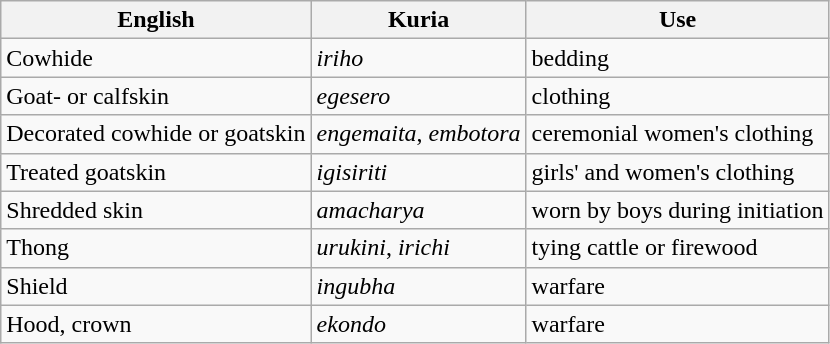<table class="wikitable">
<tr>
<th>English</th>
<th>Kuria</th>
<th>Use</th>
</tr>
<tr>
<td>Cowhide</td>
<td><em>iriho</em></td>
<td>bedding</td>
</tr>
<tr>
<td>Goat- or calfskin</td>
<td><em>egesero</em></td>
<td>clothing</td>
</tr>
<tr>
<td>Decorated cowhide or goatskin</td>
<td><em>engemaita</em>, <em>embotora</em></td>
<td>ceremonial women's clothing</td>
</tr>
<tr>
<td>Treated goatskin</td>
<td><em>igisiriti</em></td>
<td>girls' and women's clothing</td>
</tr>
<tr>
<td>Shredded skin</td>
<td><em>amacharya</em></td>
<td>worn by boys during initiation</td>
</tr>
<tr>
<td>Thong</td>
<td><em>urukini</em>, <em>irichi</em></td>
<td>tying cattle or firewood</td>
</tr>
<tr>
<td>Shield</td>
<td><em>ingubha</em></td>
<td>warfare</td>
</tr>
<tr>
<td>Hood, crown</td>
<td><em>ekondo</em></td>
<td>warfare</td>
</tr>
</table>
